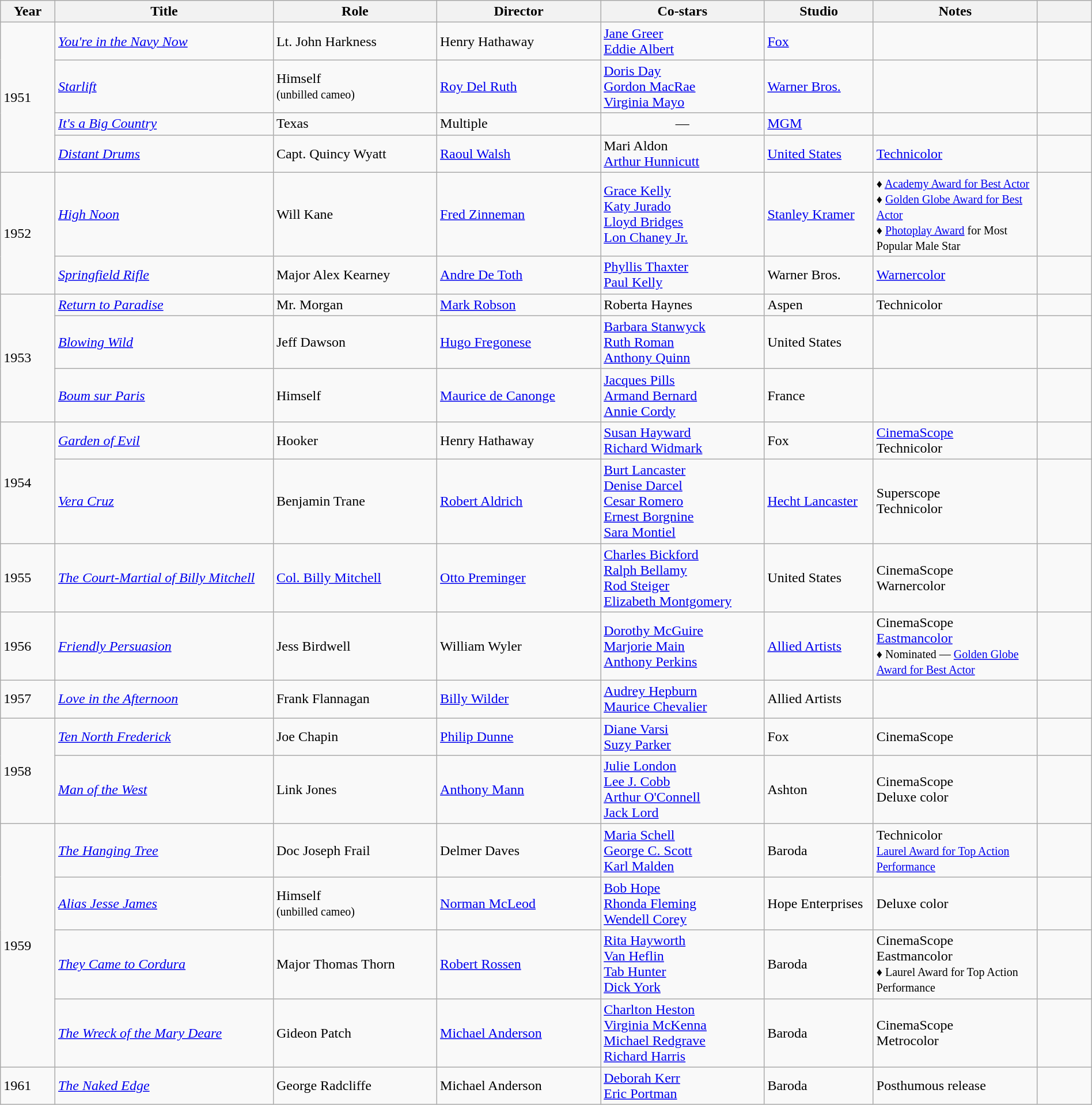<table class="wikitable sortable" width="100%">
<tr>
<th width="5%">Year</th>
<th width="20%">Title</th>
<th width="15%">Role</th>
<th width="15%">Director</th>
<th width="15%">Co-stars</th>
<th width="10%">Studio</th>
<th width="15%" class="unsortable">Notes</th>
<th width="5%" class="unsortable"></th>
</tr>
<tr>
<td rowspan=4>1951</td>
<td><em><a href='#'>You're in the Navy Now</a></em></td>
<td>Lt. John Harkness</td>
<td>Henry Hathaway</td>
<td><a href='#'>Jane Greer</a><br><a href='#'>Eddie Albert</a></td>
<td><a href='#'>Fox</a></td>
<td></td>
<td></td>
</tr>
<tr>
<td><em><a href='#'>Starlift</a></em></td>
<td>Himself<br><small>(unbilled cameo)</small></td>
<td><a href='#'>Roy Del Ruth</a></td>
<td><a href='#'>Doris Day</a><br><a href='#'>Gordon MacRae</a><br><a href='#'>Virginia Mayo</a></td>
<td><a href='#'>Warner Bros.</a></td>
<td></td>
<td></td>
</tr>
<tr>
<td><em><a href='#'>It's a Big Country</a></em></td>
<td>Texas</td>
<td>Multiple</td>
<td align=center>—</td>
<td><a href='#'>MGM</a></td>
<td></td>
<td></td>
</tr>
<tr>
<td><em><a href='#'>Distant Drums</a></em></td>
<td>Capt. Quincy Wyatt</td>
<td><a href='#'>Raoul Walsh</a></td>
<td>Mari Aldon<br><a href='#'>Arthur Hunnicutt</a></td>
<td><a href='#'>United States</a></td>
<td><a href='#'>Technicolor</a></td>
<td></td>
</tr>
<tr>
<td rowspan=2>1952</td>
<td><em><a href='#'>High Noon</a></em></td>
<td>Will Kane</td>
<td><a href='#'>Fred Zinneman</a></td>
<td><a href='#'>Grace Kelly</a><br><a href='#'>Katy Jurado</a><br><a href='#'>Lloyd Bridges</a><br><a href='#'>Lon Chaney Jr.</a></td>
<td><a href='#'>Stanley Kramer</a></td>
<td><small>♦ <a href='#'>Academy Award for Best Actor</a><br>♦ <a href='#'>Golden Globe Award for Best Actor</a><br>♦ <a href='#'>Photoplay Award</a> for Most Popular Male Star</small></td>
<td></td>
</tr>
<tr>
<td><em><a href='#'>Springfield Rifle</a></em></td>
<td>Major Alex Kearney</td>
<td><a href='#'>Andre De Toth</a></td>
<td><a href='#'>Phyllis Thaxter</a><br><a href='#'>Paul Kelly</a></td>
<td>Warner Bros.</td>
<td><a href='#'>Warnercolor</a></td>
<td></td>
</tr>
<tr>
<td rowspan=3>1953</td>
<td><em><a href='#'>Return to Paradise</a></em></td>
<td>Mr. Morgan</td>
<td><a href='#'>Mark Robson</a></td>
<td>Roberta Haynes</td>
<td>Aspen</td>
<td>Technicolor</td>
<td></td>
</tr>
<tr>
<td><em><a href='#'>Blowing Wild</a></em></td>
<td>Jeff Dawson</td>
<td><a href='#'>Hugo Fregonese</a></td>
<td><a href='#'>Barbara Stanwyck</a><br><a href='#'>Ruth Roman</a><br><a href='#'>Anthony Quinn</a></td>
<td>United States</td>
<td></td>
<td></td>
</tr>
<tr>
<td><em><a href='#'>Boum sur Paris</a></em></td>
<td>Himself</td>
<td><a href='#'>Maurice de Canonge</a></td>
<td><a href='#'>Jacques Pills</a><br><a href='#'>Armand Bernard</a><br><a href='#'>Annie Cordy</a></td>
<td>France</td>
<td></td>
<td></td>
</tr>
<tr>
<td rowspan=2>1954</td>
<td><em><a href='#'>Garden of Evil</a></em></td>
<td>Hooker</td>
<td>Henry Hathaway</td>
<td><a href='#'>Susan Hayward</a><br><a href='#'>Richard Widmark</a></td>
<td>Fox</td>
<td><a href='#'>CinemaScope</a><br>Technicolor</td>
<td></td>
</tr>
<tr>
<td><em><a href='#'>Vera Cruz</a></em></td>
<td>Benjamin Trane</td>
<td><a href='#'>Robert Aldrich</a></td>
<td><a href='#'>Burt Lancaster</a><br><a href='#'>Denise Darcel</a><br><a href='#'>Cesar Romero</a><br><a href='#'>Ernest Borgnine</a><br><a href='#'>Sara Montiel</a></td>
<td><a href='#'>Hecht Lancaster</a></td>
<td>Superscope<br>Technicolor</td>
<td></td>
</tr>
<tr>
<td>1955</td>
<td><em><a href='#'>The Court-Martial of Billy Mitchell</a></em></td>
<td><a href='#'>Col. Billy Mitchell</a></td>
<td><a href='#'>Otto Preminger</a></td>
<td><a href='#'>Charles Bickford</a><br><a href='#'>Ralph Bellamy</a><br><a href='#'>Rod Steiger</a><br><a href='#'>Elizabeth Montgomery</a></td>
<td>United States</td>
<td>CinemaScope<br>Warnercolor</td>
<td></td>
</tr>
<tr>
<td>1956</td>
<td><em><a href='#'>Friendly Persuasion</a></em></td>
<td>Jess Birdwell</td>
<td>William Wyler</td>
<td><a href='#'>Dorothy McGuire</a><br><a href='#'>Marjorie Main</a><br><a href='#'>Anthony Perkins</a></td>
<td><a href='#'>Allied Artists</a></td>
<td>CinemaScope<br><a href='#'>Eastmancolor</a><br><small>♦ Nominated — <a href='#'>Golden Globe Award for Best Actor</a></small></td>
<td></td>
</tr>
<tr>
<td>1957</td>
<td><em><a href='#'>Love in the Afternoon</a></em></td>
<td>Frank Flannagan</td>
<td><a href='#'>Billy Wilder</a></td>
<td><a href='#'>Audrey Hepburn</a><br><a href='#'>Maurice Chevalier</a></td>
<td>Allied Artists</td>
<td></td>
<td></td>
</tr>
<tr>
<td rowspan=2>1958</td>
<td><em><a href='#'>Ten North Frederick</a></em></td>
<td>Joe Chapin</td>
<td><a href='#'>Philip Dunne</a></td>
<td><a href='#'>Diane Varsi</a><br><a href='#'>Suzy Parker</a></td>
<td>Fox</td>
<td>CinemaScope</td>
<td></td>
</tr>
<tr>
<td><em><a href='#'>Man of the West</a></em></td>
<td>Link Jones</td>
<td><a href='#'>Anthony Mann</a></td>
<td><a href='#'>Julie London</a><br><a href='#'>Lee J. Cobb</a><br><a href='#'>Arthur O'Connell</a><br><a href='#'>Jack Lord</a></td>
<td>Ashton</td>
<td>CinemaScope<br>Deluxe color</td>
<td></td>
</tr>
<tr>
<td rowspan=4>1959</td>
<td><em><a href='#'>The Hanging Tree</a></em></td>
<td>Doc Joseph Frail</td>
<td>Delmer Daves</td>
<td><a href='#'>Maria Schell</a><br><a href='#'>George C. Scott</a><br><a href='#'>Karl Malden</a></td>
<td>Baroda</td>
<td>Technicolor<br><small><a href='#'>Laurel Award for Top Action Performance</a></small></td>
<td></td>
</tr>
<tr>
<td><em><a href='#'>Alias Jesse James</a></em></td>
<td>Himself<br><small>(unbilled cameo)</small></td>
<td><a href='#'>Norman McLeod</a></td>
<td><a href='#'>Bob Hope</a><br><a href='#'>Rhonda Fleming</a><br><a href='#'>Wendell Corey</a></td>
<td>Hope Enterprises</td>
<td>Deluxe color</td>
<td></td>
</tr>
<tr>
<td><em><a href='#'>They Came to Cordura</a></em></td>
<td>Major Thomas Thorn</td>
<td><a href='#'>Robert Rossen</a></td>
<td><a href='#'>Rita Hayworth</a><br><a href='#'>Van Heflin</a><br><a href='#'>Tab Hunter</a><br><a href='#'>Dick York</a></td>
<td>Baroda</td>
<td>CinemaScope<br>Eastmancolor<br><small>♦ Laurel Award for Top Action Performance</small></td>
<td></td>
</tr>
<tr>
<td><em><a href='#'>The Wreck of the Mary Deare</a></em></td>
<td>Gideon Patch</td>
<td><a href='#'>Michael Anderson</a></td>
<td><a href='#'>Charlton Heston</a><br><a href='#'>Virginia McKenna</a><br><a href='#'>Michael Redgrave</a><br><a href='#'>Richard Harris</a></td>
<td>Baroda</td>
<td>CinemaScope<br>Metrocolor</td>
<td></td>
</tr>
<tr>
<td>1961</td>
<td><em><a href='#'>The Naked Edge</a></em></td>
<td>George Radcliffe</td>
<td>Michael Anderson</td>
<td><a href='#'>Deborah Kerr</a><br><a href='#'>Eric Portman</a></td>
<td>Baroda</td>
<td>Posthumous release</td>
<td></td>
</tr>
</table>
